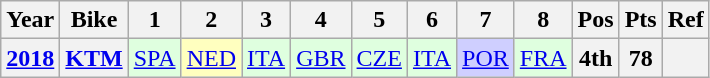<table class="wikitable" style="text-align:center">
<tr>
<th scope=col>Year</th>
<th scope=col>Bike</th>
<th scope=col>1</th>
<th scope=col>2</th>
<th scope=col>3</th>
<th scope=col>4</th>
<th scope=col>5</th>
<th scope=col>6</th>
<th scope=col>7</th>
<th scope=col>8</th>
<th scope=col>Pos</th>
<th scope=col>Pts</th>
<th scope=col>Ref</th>
</tr>
<tr>
<th scope=row><a href='#'>2018</a></th>
<th><a href='#'>KTM</a></th>
<td style="background:#dfffdf;"><a href='#'>SPA</a><br></td>
<td style="background:#ffffbf;"><a href='#'>NED</a><br></td>
<td style="background:#dfffdf;"><a href='#'>ITA</a><br></td>
<td style="background:#dfffdf;"><a href='#'>GBR</a><br></td>
<td style="background:#dfffdf;"><a href='#'>CZE</a><br></td>
<td style="background:#dfffdf;"><a href='#'>ITA</a><br></td>
<td style="background:#cfcfff;"><a href='#'>POR</a><br></td>
<td style="background:#dfffdf;"><a href='#'>FRA</a><br></td>
<th>4th</th>
<th>78</th>
<th></th>
</tr>
</table>
